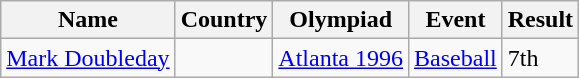<table class="wikitable sortable">
<tr>
<th>Name</th>
<th>Country</th>
<th>Olympiad</th>
<th>Event</th>
<th>Result</th>
</tr>
<tr>
<td><a href='#'>Mark Doubleday</a></td>
<td></td>
<td><a href='#'>Atlanta 1996</a></td>
<td><a href='#'>Baseball</a></td>
<td>7th</td>
</tr>
</table>
